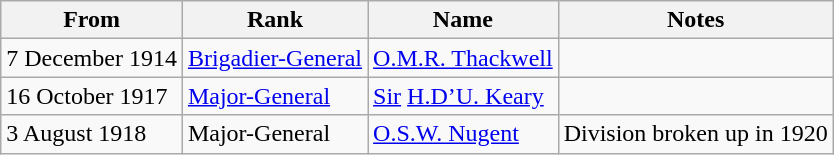<table class="wikitable">
<tr>
<th>From</th>
<th>Rank</th>
<th>Name</th>
<th>Notes</th>
</tr>
<tr>
<td>7 December 1914</td>
<td><a href='#'>Brigadier-General</a></td>
<td><a href='#'>O.M.R. Thackwell</a></td>
<td></td>
</tr>
<tr>
<td>16 October 1917</td>
<td><a href='#'>Major-General</a></td>
<td><a href='#'>Sir</a> <a href='#'>H.D’U. Keary</a></td>
<td></td>
</tr>
<tr>
<td>3 August 1918</td>
<td>Major-General</td>
<td><a href='#'>O.S.W. Nugent</a></td>
<td>Division broken up in 1920</td>
</tr>
</table>
